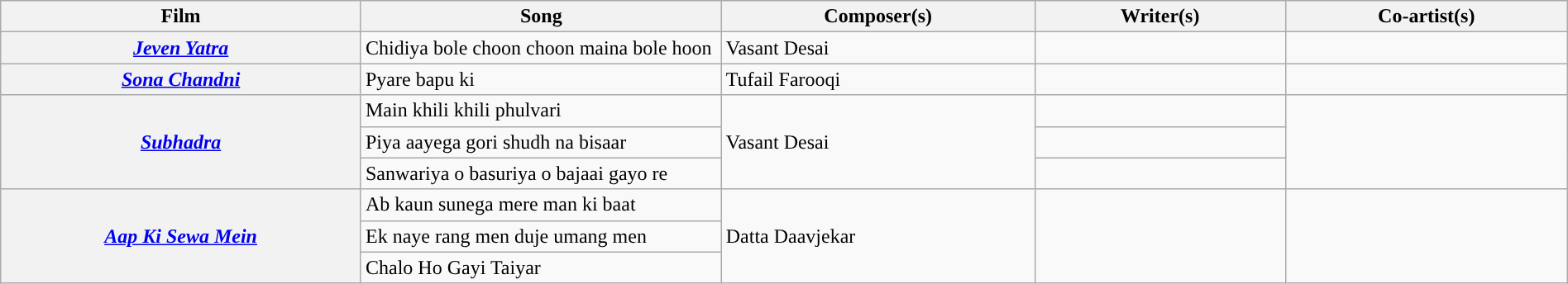<table class="wikitable plainrowheaders" style="width:100%; textcolor:#000">
<tr style="background:#b0e0e66;">
<th scope="col" style="width:23%;"><strong>Film</strong></th>
<th scope="col" style="width:23%;"><strong>Song</strong></th>
<th scope="col" style="width:20%;"><strong>Composer(s)</strong></th>
<th scope="col" style="width:16%;"><strong>Writer(s)</strong></th>
<th scope="col" style="width:18%;"><strong>Co-artist(s)</strong></th>
</tr>
<tr>
<th><em><a href='#'>Jeven Yatra</a></em></th>
<td>Chidiya bole choon choon maina bole hoon</td>
<td>Vasant Desai</td>
<td></td>
<td></td>
</tr>
<tr>
<th><em><a href='#'>Sona Chandni</a></em></th>
<td>Pyare bapu ki</td>
<td>Tufail Farooqi</td>
<td></td>
<td></td>
</tr>
<tr>
<th Rowspan=3><em><a href='#'>Subhadra</a></em></th>
<td>Main khili khili phulvari</td>
<td rowspan=3>Vasant Desai</td>
<td></td>
<td rowspan=3></td>
</tr>
<tr>
<td>Piya aayega gori shudh na bisaar</td>
<td></td>
</tr>
<tr>
<td>Sanwariya o basuriya o bajaai gayo re</td>
<td></td>
</tr>
<tr>
<th Rowspan=3><em><a href='#'>Aap Ki Sewa Mein</a></em></th>
<td>Ab kaun sunega mere man ki baat</td>
<td rowspan=3>Datta Daavjekar</td>
<td rowspan=3></td>
<td rowspan=3></td>
</tr>
<tr>
<td>Ek naye rang men duje umang men</td>
</tr>
<tr>
<td>Chalo Ho Gayi Taiyar</td>
</tr>
</table>
